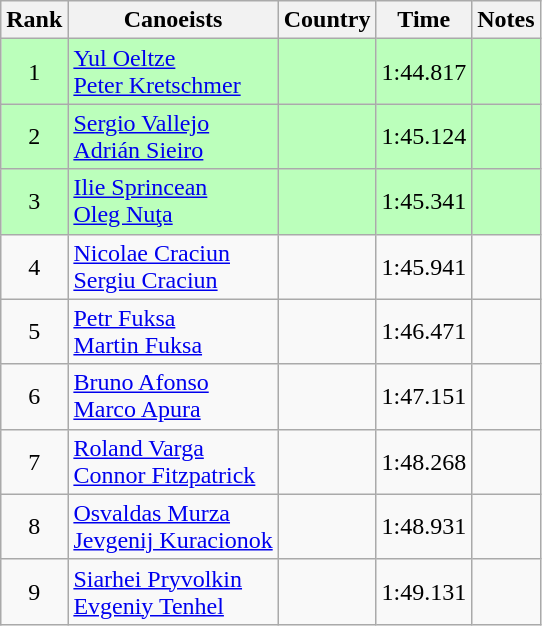<table class="wikitable" style="text-align:center">
<tr>
<th>Rank</th>
<th>Canoeists</th>
<th>Country</th>
<th>Time</th>
<th>Notes</th>
</tr>
<tr bgcolor=bbffbb>
<td>1</td>
<td align="left"><a href='#'>Yul Oeltze</a><br><a href='#'>Peter Kretschmer</a></td>
<td align="left"></td>
<td>1:44.817</td>
<td></td>
</tr>
<tr bgcolor=bbffbb>
<td>2</td>
<td align="left"><a href='#'>Sergio Vallejo</a><br><a href='#'>Adrián Sieiro</a></td>
<td align="left"></td>
<td>1:45.124</td>
<td></td>
</tr>
<tr bgcolor=bbffbb>
<td>3</td>
<td align="left"><a href='#'>Ilie Sprincean</a><br><a href='#'>Oleg Nuţa</a></td>
<td align="left"></td>
<td>1:45.341</td>
<td></td>
</tr>
<tr>
<td>4</td>
<td align="left"><a href='#'>Nicolae Craciun</a><br><a href='#'>Sergiu Craciun</a></td>
<td align="left"></td>
<td>1:45.941</td>
<td></td>
</tr>
<tr>
<td>5</td>
<td align="left"><a href='#'>Petr Fuksa</a><br><a href='#'>Martin Fuksa</a></td>
<td align="left"></td>
<td>1:46.471</td>
<td></td>
</tr>
<tr>
<td>6</td>
<td align="left"><a href='#'>Bruno Afonso</a><br><a href='#'>Marco Apura</a></td>
<td align="left"></td>
<td>1:47.151</td>
<td></td>
</tr>
<tr>
<td>7</td>
<td align="left"><a href='#'>Roland Varga</a><br><a href='#'>Connor Fitzpatrick</a></td>
<td align="left"></td>
<td>1:48.268</td>
<td></td>
</tr>
<tr>
<td>8</td>
<td align="left"><a href='#'>Osvaldas Murza</a><br><a href='#'>Jevgenij Kuracionok</a></td>
<td align="left"></td>
<td>1:48.931</td>
<td></td>
</tr>
<tr>
<td>9</td>
<td align="left"><a href='#'>Siarhei Pryvolkin</a><br><a href='#'>Evgeniy Tenhel</a></td>
<td align="left"></td>
<td>1:49.131</td>
<td></td>
</tr>
</table>
